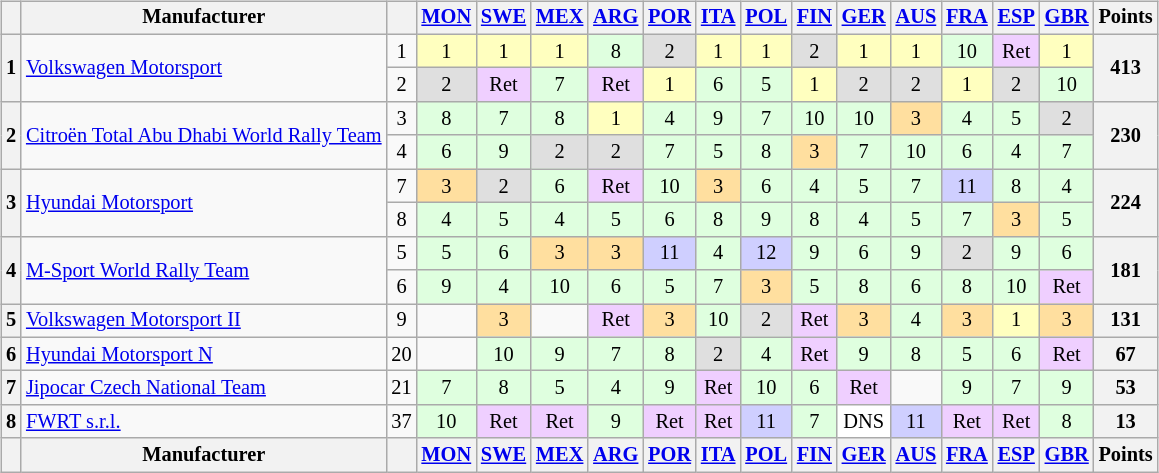<table>
<tr>
<td><br><table class="wikitable" style="font-size: 85%; text-align: center;">
<tr valign="top">
<th valign="middle"></th>
<th valign="middle">Manufacturer</th>
<th valign="middle"></th>
<th><a href='#'>MON</a><br></th>
<th><a href='#'>SWE</a><br></th>
<th><a href='#'>MEX</a><br></th>
<th><a href='#'>ARG</a><br></th>
<th><a href='#'>POR</a><br></th>
<th><a href='#'>ITA</a><br></th>
<th><a href='#'>POL</a><br></th>
<th><a href='#'>FIN</a><br></th>
<th><a href='#'>GER</a><br></th>
<th><a href='#'>AUS</a><br></th>
<th><a href='#'>FRA</a><br></th>
<th><a href='#'>ESP</a><br></th>
<th><a href='#'>GBR</a><br></th>
<th valign="middle">Points</th>
</tr>
<tr>
<th rowspan="2">1</th>
<td rowspan="2" align="left"> <a href='#'>Volkswagen Motorsport</a></td>
<td>1</td>
<td style="background:#ffffbf;">1</td>
<td style="background:#ffffbf;">1</td>
<td style="background:#ffffbf;">1</td>
<td style="background:#dfffdf;">8</td>
<td style="background:#dfdfdf;">2</td>
<td style="background:#ffffbf;">1</td>
<td style="background:#ffffbf;">1</td>
<td style="background:#dfdfdf;">2</td>
<td style="background:#ffffbf;">1</td>
<td style="background:#ffffbf;">1</td>
<td style="background:#dfffdf;">10</td>
<td style="background:#efcfff;">Ret</td>
<td style="background:#ffffbf;">1</td>
<th rowspan="2">413</th>
</tr>
<tr>
<td>2</td>
<td style="background:#dfdfdf;">2</td>
<td style="background:#efcfff;">Ret</td>
<td style="background:#dfffdf;">7</td>
<td style="background:#efcfff;">Ret</td>
<td style="background:#ffffbf;">1</td>
<td style="background:#dfffdf;">6</td>
<td style="background:#dfffdf;">5</td>
<td style="background:#ffffbf;">1</td>
<td style="background:#dfdfdf;">2</td>
<td style="background:#dfdfdf;">2</td>
<td style="background:#ffffbf;">1</td>
<td style="background:#dfdfdf;">2</td>
<td style="background:#dfffdf;">10</td>
</tr>
<tr>
<th rowspan="2">2</th>
<td rowspan="2" align="left" nowrap> <a href='#'>Citroën Total Abu Dhabi World Rally Team</a></td>
<td>3</td>
<td style="background:#dfffdf;">8</td>
<td style="background:#dfffdf;">7</td>
<td style="background:#dfffdf;">8</td>
<td style="background:#ffffbf;">1</td>
<td style="background:#dfffdf;">4</td>
<td style="background:#dfffdf;">9</td>
<td style="background:#dfffdf;">7</td>
<td style="background:#dfffdf;">10</td>
<td style="background:#dfffdf;">10</td>
<td style="background:#ffdf9f;">3</td>
<td style="background:#dfffdf;">4</td>
<td style="background:#dfffdf;">5</td>
<td style="background:#dfdfdf;">2</td>
<th rowspan="2">230</th>
</tr>
<tr>
<td>4</td>
<td style="background:#dfffdf;">6</td>
<td style="background:#dfffdf;">9</td>
<td style="background:#dfdfdf;">2</td>
<td style="background:#dfdfdf;">2</td>
<td style="background:#dfffdf;">7</td>
<td style="background:#dfffdf;">5</td>
<td style="background:#dfffdf;">8</td>
<td style="background:#ffdf9f;">3</td>
<td style="background:#dfffdf;">7</td>
<td style="background:#dfffdf;">10</td>
<td style="background:#dfffdf;">6</td>
<td style="background:#dfffdf;">4</td>
<td style="background:#dfffdf;">7</td>
</tr>
<tr>
<th rowspan="2">3</th>
<td rowspan="2" align="left"> <a href='#'>Hyundai Motorsport</a></td>
<td>7</td>
<td style="background:#ffdf9f;">3</td>
<td style="background:#dfdfdf;">2</td>
<td style="background:#dfffdf;">6</td>
<td style="background:#efcfff;">Ret</td>
<td style="background:#dfffdf;">10</td>
<td style="background:#ffdf9f;">3</td>
<td style="background:#dfffdf;">6</td>
<td style="background:#dfffdf;">4</td>
<td style="background:#dfffdf;">5</td>
<td style="background:#dfffdf;">7</td>
<td style="background:#cfcfff;">11</td>
<td style="background:#dfffdf;">8</td>
<td style="background:#dfffdf;">4</td>
<th rowspan="2">224</th>
</tr>
<tr>
<td>8</td>
<td style="background:#dfffdf;">4</td>
<td style="background:#dfffdf;">5</td>
<td style="background:#dfffdf;">4</td>
<td style="background:#dfffdf;">5</td>
<td style="background:#dfffdf;">6</td>
<td style="background:#dfffdf;">8</td>
<td style="background:#dfffdf;">9</td>
<td style="background:#dfffdf;">8</td>
<td style="background:#dfffdf;">4</td>
<td style="background:#dfffdf;">5</td>
<td style="background:#dfffdf;">7</td>
<td style="background:#ffdf9f;">3</td>
<td style="background:#dfffdf;">5</td>
</tr>
<tr>
<th rowspan="2">4</th>
<td rowspan="2" align="left"> <a href='#'>M-Sport World Rally Team</a></td>
<td>5</td>
<td style="background:#dfffdf;">5</td>
<td style="background:#dfffdf;">6</td>
<td style="background:#ffdf9f;">3</td>
<td style="background:#ffdf9f;">3</td>
<td style="background:#cfcfff;">11</td>
<td style="background:#dfffdf;">4</td>
<td style="background:#cfcfff;">12</td>
<td style="background:#dfffdf;">9</td>
<td style="background:#dfffdf;">6</td>
<td style="background:#dfffdf;">9</td>
<td style="background:#dfdfdf;">2</td>
<td style="background:#dfffdf;">9</td>
<td style="background:#dfffdf;">6</td>
<th rowspan="2">181</th>
</tr>
<tr>
<td>6</td>
<td style="background:#dfffdf;">9</td>
<td style="background:#dfffdf;">4</td>
<td style="background:#dfffdf;">10</td>
<td style="background:#dfffdf;">6</td>
<td style="background:#dfffdf;">5</td>
<td style="background:#dfffdf;">7</td>
<td style="background:#ffdf9f;">3</td>
<td style="background:#dfffdf;">5</td>
<td style="background:#dfffdf;">8</td>
<td style="background:#dfffdf;">6</td>
<td style="background:#dfffdf;">8</td>
<td style="background:#dfffdf;">10</td>
<td style="background:#efcfff;">Ret</td>
</tr>
<tr>
<th>5</th>
<td align="left"> <a href='#'>Volkswagen Motorsport II</a></td>
<td>9</td>
<td></td>
<td style="background:#ffdf9f;">3</td>
<td></td>
<td style="background:#efcfff;">Ret</td>
<td style="background:#ffdf9f;">3</td>
<td style="background:#dfffdf;">10</td>
<td style="background:#dfdfdf;">2</td>
<td style="background:#efcfff;">Ret</td>
<td style="background:#ffdf9f;">3</td>
<td style="background:#dfffdf;">4</td>
<td style="background:#ffdf9f;">3</td>
<td style="background:#ffffbf;">1</td>
<td style="background:#ffdf9f;">3</td>
<th>131</th>
</tr>
<tr>
<th>6</th>
<td align="left"> <a href='#'>Hyundai Motorsport N</a></td>
<td>20</td>
<td></td>
<td style="background:#dfffdf;">10</td>
<td style="background:#dfffdf;">9</td>
<td style="background:#dfffdf;">7</td>
<td style="background:#dfffdf;">8</td>
<td style="background:#dfdfdf;">2</td>
<td style="background:#dfffdf;">4</td>
<td style="background:#efcfff;">Ret</td>
<td style="background:#dfffdf;">9</td>
<td style="background:#dfffdf;">8</td>
<td style="background:#dfffdf;">5</td>
<td style="background:#dfffdf;">6</td>
<td style="background:#efcfff;">Ret</td>
<th>67</th>
</tr>
<tr>
<th>7</th>
<td align="left"> <a href='#'>Jipocar Czech National Team</a></td>
<td>21</td>
<td style="background:#dfffdf;">7</td>
<td style="background:#dfffdf;">8</td>
<td style="background:#dfffdf;">5</td>
<td style="background:#dfffdf;">4</td>
<td style="background:#dfffdf;">9</td>
<td style="background:#efcfff;">Ret</td>
<td style="background:#dfffdf;">10</td>
<td style="background:#dfffdf;">6</td>
<td style="background:#efcfff;">Ret</td>
<td></td>
<td style="background:#dfffdf;">9</td>
<td style="background:#dfffdf;">7</td>
<td style="background:#dfffdf;">9</td>
<th>53</th>
</tr>
<tr>
<th>8</th>
<td align="left"> <a href='#'>FWRT s.r.l.</a></td>
<td>37</td>
<td style="background:#dfffdf;">10</td>
<td style="background:#efcfff;">Ret</td>
<td style="background:#efcfff;">Ret</td>
<td style="background:#dfffdf;">9</td>
<td style="background:#efcfff;">Ret</td>
<td style="background:#efcfff;">Ret</td>
<td style="background:#cfcfff;">11</td>
<td style="background:#dfffdf;">7</td>
<td style="background:#ffffff;">DNS</td>
<td style="background:#cfcfff;">11</td>
<td style="background:#efcfff;">Ret</td>
<td style="background:#efcfff;">Ret</td>
<td style="background:#dfffdf;">8</td>
<th>13</th>
</tr>
<tr valign="top">
<th valign="middle"></th>
<th valign="middle">Manufacturer</th>
<th valign="middle"></th>
<th><a href='#'>MON</a><br></th>
<th><a href='#'>SWE</a><br></th>
<th><a href='#'>MEX</a><br></th>
<th><a href='#'>ARG</a><br></th>
<th><a href='#'>POR</a><br></th>
<th><a href='#'>ITA</a><br></th>
<th><a href='#'>POL</a><br></th>
<th><a href='#'>FIN</a><br></th>
<th><a href='#'>GER</a><br></th>
<th><a href='#'>AUS</a><br></th>
<th><a href='#'>FRA</a><br></th>
<th><a href='#'>ESP</a><br></th>
<th><a href='#'>GBR</a><br></th>
<th valign="middle">Points</th>
</tr>
</table>
</td>
<td valign="top"><br></td>
</tr>
</table>
